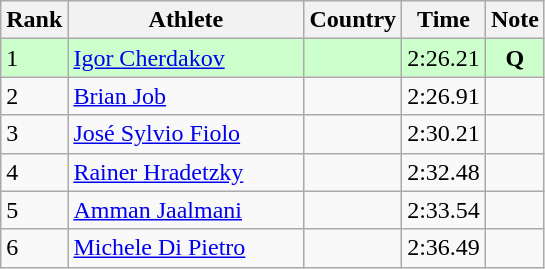<table class="wikitable sortable">
<tr>
<th>Rank</th>
<th width=150>Athlete</th>
<th>Country</th>
<th>Time</th>
<th>Note</th>
</tr>
<tr bgcolor=#CCFFCC>
<td>1</td>
<td><a href='#'>Igor Cherdakov</a></td>
<td></td>
<td>2:26.21</td>
<td align=center><strong>Q</strong></td>
</tr>
<tr>
<td>2</td>
<td><a href='#'>Brian Job</a></td>
<td></td>
<td>2:26.91</td>
<td></td>
</tr>
<tr>
<td>3</td>
<td><a href='#'>José Sylvio Fiolo</a></td>
<td></td>
<td>2:30.21</td>
<td></td>
</tr>
<tr>
<td>4</td>
<td><a href='#'>Rainer Hradetzky</a></td>
<td></td>
<td>2:32.48</td>
<td></td>
</tr>
<tr>
<td>5</td>
<td><a href='#'>Amman Jaalmani</a></td>
<td></td>
<td>2:33.54</td>
<td></td>
</tr>
<tr>
<td>6</td>
<td><a href='#'>Michele Di Pietro</a></td>
<td></td>
<td>2:36.49</td>
<td></td>
</tr>
</table>
